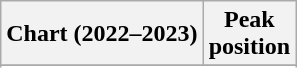<table class="wikitable sortable plainrowheaders" style="text-align:center">
<tr>
<th scope="col">Chart (2022–2023)</th>
<th scope="col">Peak<br>position</th>
</tr>
<tr>
</tr>
<tr>
</tr>
<tr>
</tr>
<tr>
</tr>
<tr>
</tr>
</table>
